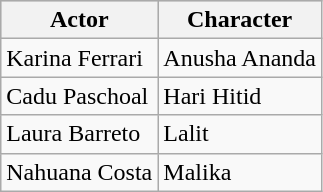<table class="wikitable sortable">
<tr style="background:#ccc;">
<th>Actor</th>
<th>Character</th>
</tr>
<tr>
<td>Karina Ferrari</td>
<td>Anusha Ananda</td>
</tr>
<tr>
<td>Cadu Paschoal</td>
<td>Hari Hitid</td>
</tr>
<tr>
<td>Laura Barreto</td>
<td>Lalit</td>
</tr>
<tr>
<td>Nahuana Costa</td>
<td>Malika</td>
</tr>
</table>
